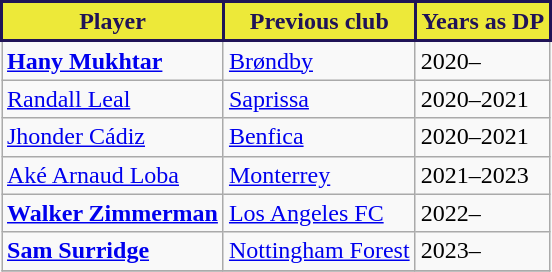<table class="wikitable" style="text-align:center">
<tr>
<th style="background:#EDE939; color:#201357; border:2px solid #201357;">Player</th>
<th style="background:#EDE939; color:#201357; border:2px solid #201357;">Previous club</th>
<th style="background:#EDE939; color:#201357; border:2px solid #201357;">Years as DP</th>
</tr>
<tr>
<td align=left> <strong><a href='#'>Hany Mukhtar</a></strong></td>
<td align=left> <a href='#'>Brøndby</a></td>
<td align=left>2020–</td>
</tr>
<tr>
<td align=left> <a href='#'>Randall Leal</a></td>
<td align=left> <a href='#'>Saprissa</a></td>
<td align=left>2020–2021</td>
</tr>
<tr>
<td align=left> <a href='#'>Jhonder Cádiz</a></td>
<td align=left> <a href='#'>Benfica</a></td>
<td align=left>2020–2021</td>
</tr>
<tr>
<td align=left> <a href='#'>Aké Arnaud Loba</a></td>
<td align=left> <a href='#'>Monterrey</a></td>
<td align=left>2021–2023</td>
</tr>
<tr>
<td align=left> <strong><a href='#'>Walker Zimmerman</a></strong></td>
<td align=left> <a href='#'>Los Angeles FC</a></td>
<td align=left>2022–</td>
</tr>
<tr>
<td align=left> <strong><a href='#'>Sam Surridge</a></strong></td>
<td align=left> <a href='#'>Nottingham Forest</a></td>
<td align=left>2023–</td>
</tr>
<tr>
</tr>
</table>
